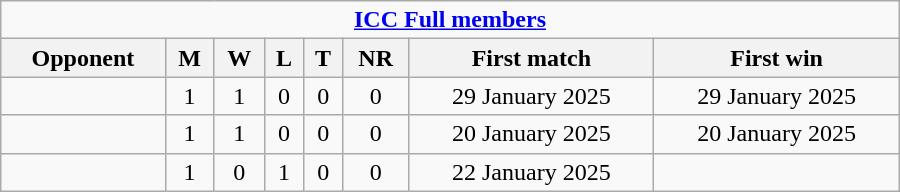<table class="wikitable" style="text-align: center; width: 600px">
<tr>
<td colspan="30" style="text-align: center;"><strong><a href='#'>ICC Full members</a></strong></td>
</tr>
<tr>
<th>Opponent</th>
<th>M</th>
<th>W</th>
<th>L</th>
<th>T</th>
<th>NR</th>
<th>First match</th>
<th>First win</th>
</tr>
<tr>
<td></td>
<td>1</td>
<td>1</td>
<td>0</td>
<td>0</td>
<td>0</td>
<td>29 January 2025</td>
<td>29 January 2025</td>
</tr>
<tr>
<td></td>
<td>1</td>
<td>1</td>
<td>0</td>
<td>0</td>
<td>0</td>
<td>20 January 2025</td>
<td>20 January 2025</td>
</tr>
<tr>
<td></td>
<td>1</td>
<td>0</td>
<td>1</td>
<td>0</td>
<td>0</td>
<td>22 January 2025</td>
<td></td>
</tr>
</table>
